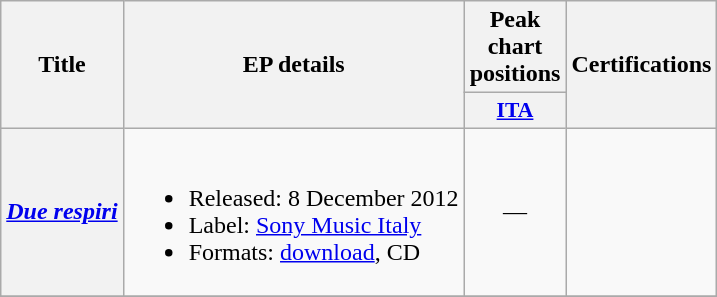<table class="wikitable plainrowheaders" style="text-align:center;">
<tr>
<th scope="col" rowspan="2">Title</th>
<th scope="col" rowspan="2">EP details</th>
<th scope="col" colspan="1">Peak chart positions</th>
<th scope="col" rowspan="2">Certifications</th>
</tr>
<tr>
<th scope="col" style="width:3em;font-size:90%;"><a href='#'>ITA</a></th>
</tr>
<tr>
<th scope="row"><em><a href='#'>Due respiri</a></em></th>
<td style="text-align:left;"><br><ul><li>Released: 8 December 2012</li><li>Label: <a href='#'>Sony Music Italy</a></li><li>Formats: <a href='#'>download</a>, CD</li></ul></td>
<td>—</td>
<td style="text-align:left;"></td>
</tr>
<tr>
</tr>
</table>
